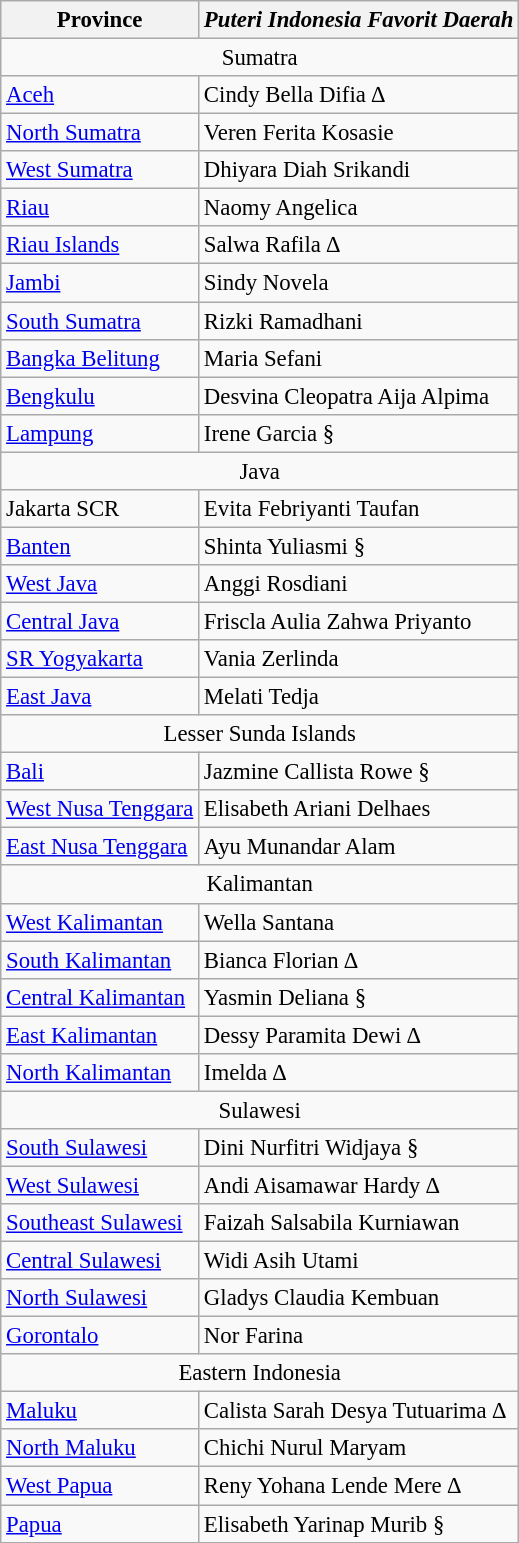<table class="wikitable sortable" style="font-size: 95%;">
<tr>
<th>Province</th>
<th><em>Puteri Indonesia Favorit Daerah</em></th>
</tr>
<tr>
<td Colspan="2" style="text-align:center;">Sumatra</td>
</tr>
<tr>
<td><a href='#'>Aceh</a></td>
<td>Cindy Bella Difia ∆</td>
</tr>
<tr>
<td><a href='#'>North Sumatra</a></td>
<td>Veren Ferita Kosasie</td>
</tr>
<tr>
<td><a href='#'>West Sumatra</a></td>
<td>Dhiyara Diah Srikandi</td>
</tr>
<tr>
<td><a href='#'>Riau</a></td>
<td>Naomy Angelica</td>
</tr>
<tr>
<td><a href='#'>Riau Islands</a></td>
<td>Salwa Rafila ∆</td>
</tr>
<tr>
<td><a href='#'>Jambi</a></td>
<td>Sindy Novela</td>
</tr>
<tr>
<td><a href='#'>South Sumatra</a></td>
<td>Rizki Ramadhani</td>
</tr>
<tr>
<td><a href='#'>Bangka Belitung</a></td>
<td>Maria Sefani</td>
</tr>
<tr>
<td><a href='#'>Bengkulu</a></td>
<td>Desvina Cleopatra Aija Alpima</td>
</tr>
<tr>
<td><a href='#'>Lampung</a></td>
<td>Irene Garcia §</td>
</tr>
<tr>
<td Colspan="2" style="text-align:center;">Java</td>
</tr>
<tr>
<td>Jakarta SCR</td>
<td>Evita Febriyanti Taufan</td>
</tr>
<tr>
<td><a href='#'>Banten</a></td>
<td>Shinta Yuliasmi §</td>
</tr>
<tr>
<td><a href='#'>West Java</a></td>
<td>Anggi Rosdiani</td>
</tr>
<tr>
<td><a href='#'>Central Java</a></td>
<td>Friscla Aulia Zahwa Priyanto</td>
</tr>
<tr>
<td><a href='#'>SR Yogyakarta</a></td>
<td>Vania Zerlinda</td>
</tr>
<tr>
<td><a href='#'>East Java</a></td>
<td>Melati Tedja</td>
</tr>
<tr>
<td Colspan="2" style="text-align:center;">Lesser Sunda Islands</td>
</tr>
<tr>
<td><a href='#'>Bali</a></td>
<td>Jazmine Callista Rowe §</td>
</tr>
<tr>
<td><a href='#'>West Nusa Tenggara</a></td>
<td>Elisabeth Ariani Delhaes</td>
</tr>
<tr>
<td><a href='#'>East Nusa Tenggara</a></td>
<td>Ayu Munandar Alam</td>
</tr>
<tr>
<td Colspan="2" style="text-align:center;">Kalimantan</td>
</tr>
<tr>
<td><a href='#'>West Kalimantan</a></td>
<td>Wella Santana</td>
</tr>
<tr>
<td><a href='#'>South Kalimantan</a></td>
<td>Bianca Florian ∆</td>
</tr>
<tr>
<td><a href='#'>Central Kalimantan</a></td>
<td>Yasmin Deliana §</td>
</tr>
<tr>
<td><a href='#'>East Kalimantan</a></td>
<td>Dessy Paramita Dewi ∆</td>
</tr>
<tr>
<td><a href='#'>North Kalimantan</a></td>
<td>Imelda ∆</td>
</tr>
<tr>
<td Colspan="2" style="text-align:center;">Sulawesi</td>
</tr>
<tr>
<td><a href='#'>South Sulawesi</a></td>
<td>Dini Nurfitri Widjaya §</td>
</tr>
<tr>
<td><a href='#'>West Sulawesi</a></td>
<td>Andi Aisamawar Hardy ∆</td>
</tr>
<tr>
<td><a href='#'>Southeast Sulawesi</a></td>
<td>Faizah Salsabila Kurniawan</td>
</tr>
<tr>
<td><a href='#'>Central Sulawesi</a></td>
<td>Widi Asih Utami</td>
</tr>
<tr>
<td><a href='#'>North Sulawesi</a></td>
<td>Gladys Claudia Kembuan</td>
</tr>
<tr>
<td><a href='#'>Gorontalo</a></td>
<td>Nor Farina</td>
</tr>
<tr>
<td Colspan="2" style="text-align:center;">Eastern Indonesia</td>
</tr>
<tr>
<td><a href='#'>Maluku</a></td>
<td>Calista Sarah Desya Tutuarima ∆</td>
</tr>
<tr>
<td><a href='#'>North Maluku</a></td>
<td>Chichi Nurul Maryam</td>
</tr>
<tr>
<td><a href='#'>West Papua</a></td>
<td>Reny Yohana Lende Mere ∆</td>
</tr>
<tr>
<td><a href='#'>Papua</a></td>
<td>Elisabeth Yarinap Murib §</td>
</tr>
<tr>
</tr>
</table>
